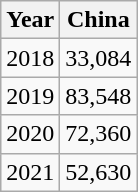<table class="wikitable">
<tr>
<th>Year</th>
<th>China</th>
</tr>
<tr>
<td>2018</td>
<td>33,084</td>
</tr>
<tr>
<td>2019</td>
<td>83,548</td>
</tr>
<tr>
<td>2020</td>
<td>72,360</td>
</tr>
<tr>
<td>2021</td>
<td>52,630</td>
</tr>
</table>
